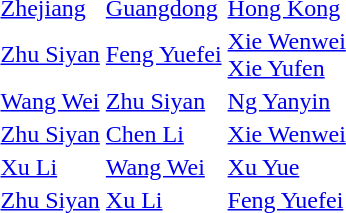<table>
<tr>
<th scope=row style="text-align:left"><br></th>
<td><a href='#'>Zhejiang</a></td>
<td><a href='#'>Guangdong</a></td>
<td><a href='#'>Hong Kong</a></td>
</tr>
<tr>
<th scope=row style="text-align:left"><br></th>
<td><a href='#'>Zhu Siyan</a></td>
<td><a href='#'>Feng Yuefei</a></td>
<td><a href='#'>Xie Wenwei</a> <br> <a href='#'>Xie Yufen</a></td>
</tr>
<tr>
<th scope=row style="text-align:left"><br></th>
<td><a href='#'>Wang Wei</a></td>
<td><a href='#'>Zhu Siyan</a></td>
<td><a href='#'>Ng Yanyin</a></td>
</tr>
<tr>
<th scope=row style="text-align:left"><br></th>
<td><a href='#'>Zhu Siyan</a></td>
<td><a href='#'>Chen Li</a></td>
<td><a href='#'>Xie Wenwei</a></td>
</tr>
<tr>
<th scope=row style="text-align:left"><br></th>
<td><a href='#'>Xu Li</a></td>
<td><a href='#'>Wang Wei</a></td>
<td><a href='#'>Xu Yue</a></td>
</tr>
<tr>
<th scope=row style="text-align:left"><br></th>
<td><a href='#'>Zhu Siyan</a></td>
<td><a href='#'>Xu Li</a></td>
<td><a href='#'>Feng Yuefei</a></td>
</tr>
</table>
